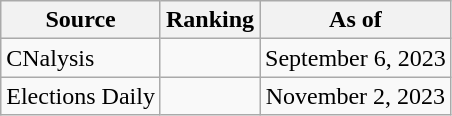<table class="wikitable" style="text-align:center">
<tr>
<th>Source</th>
<th>Ranking</th>
<th>As of</th>
</tr>
<tr>
<td align=left>CNalysis</td>
<td></td>
<td>September 6, 2023</td>
</tr>
<tr>
<td align=left>Elections Daily</td>
<td></td>
<td>November 2, 2023</td>
</tr>
</table>
